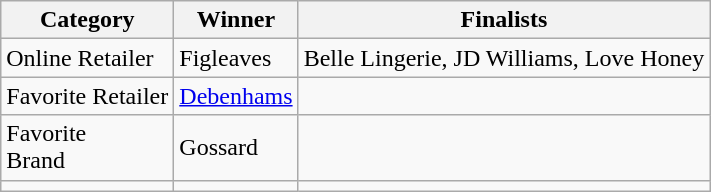<table class=wikitable>
<tr>
<th>Category</th>
<th>Winner</th>
<th>Finalists</th>
</tr>
<tr>
<td>Online Retailer</td>
<td>Figleaves</td>
<td>Belle Lingerie, JD Williams, Love Honey</td>
</tr>
<tr>
<td>Favorite Retailer</td>
<td><a href='#'>Debenhams</a></td>
<td></td>
</tr>
<tr>
<td>Favorite<br>Brand</td>
<td>Gossard</td>
<td></td>
</tr>
<tr>
<td></td>
<td></td>
<td></td>
</tr>
</table>
